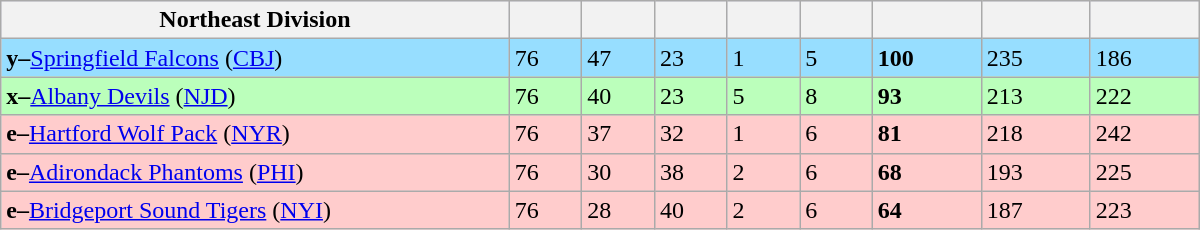<table class="wikitable" style="width:50em">
<tr style="background-color:#DDDDFF">
<th width="35%">Northeast Division</th>
<th width="5%"></th>
<th width="5%"></th>
<th width="5%"></th>
<th width="5%"></th>
<th width="5%"></th>
<th width="7.5%"></th>
<th width="7.5%"></th>
<th width="7.5%"></th>
</tr>
<tr style="background-color:#97DEFF">
<td><strong>y–</strong><a href='#'>Springfield Falcons</a> (<a href='#'>CBJ</a>)</td>
<td>76</td>
<td>47</td>
<td>23</td>
<td>1</td>
<td>5</td>
<td><strong>100</strong></td>
<td>235</td>
<td>186</td>
</tr>
<tr style="background-color:#bbffbb">
<td><strong>x–</strong><a href='#'>Albany Devils</a> (<a href='#'>NJD</a>)</td>
<td>76</td>
<td>40</td>
<td>23</td>
<td>5</td>
<td>8</td>
<td><strong>93</strong></td>
<td>213</td>
<td>222</td>
</tr>
<tr style="background-color:#ffcccc">
<td><strong>e–</strong><a href='#'>Hartford Wolf Pack</a> (<a href='#'>NYR</a>)</td>
<td>76</td>
<td>37</td>
<td>32</td>
<td>1</td>
<td>6</td>
<td><strong>81</strong></td>
<td>218</td>
<td>242</td>
</tr>
<tr style="background-color:#ffcccc">
<td><strong>e–</strong><a href='#'>Adirondack Phantoms</a> (<a href='#'>PHI</a>)</td>
<td>76</td>
<td>30</td>
<td>38</td>
<td>2</td>
<td>6</td>
<td><strong>68</strong></td>
<td>193</td>
<td>225</td>
</tr>
<tr style="background-color:#ffcccc">
<td><strong>e–</strong><a href='#'>Bridgeport Sound Tigers</a> (<a href='#'>NYI</a>)</td>
<td>76</td>
<td>28</td>
<td>40</td>
<td>2</td>
<td>6</td>
<td><strong>64</strong></td>
<td>187</td>
<td>223</td>
</tr>
</table>
